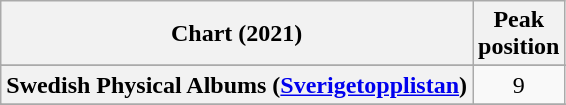<table class="wikitable sortable plainrowheaders" style="text-align:center">
<tr>
<th scope="col">Chart (2021)</th>
<th scope="col">Peak<br>position</th>
</tr>
<tr>
</tr>
<tr>
</tr>
<tr>
<th scope="row">Swedish Physical Albums (<a href='#'>Sverigetopplistan</a>)</th>
<td>9</td>
</tr>
<tr>
</tr>
<tr>
</tr>
<tr>
</tr>
</table>
